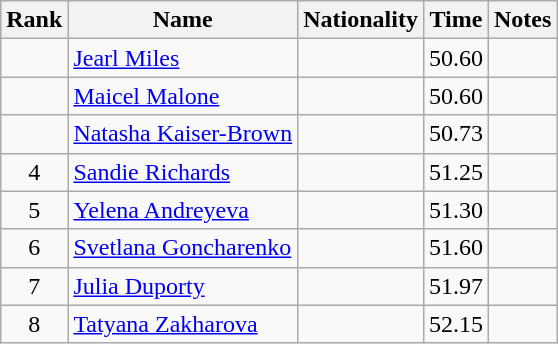<table class="wikitable sortable" style="text-align:center">
<tr>
<th>Rank</th>
<th>Name</th>
<th>Nationality</th>
<th>Time</th>
<th>Notes</th>
</tr>
<tr>
<td></td>
<td align=left><a href='#'>Jearl Miles</a></td>
<td align=left></td>
<td>50.60</td>
<td></td>
</tr>
<tr>
<td></td>
<td align=left><a href='#'>Maicel Malone</a></td>
<td align=left></td>
<td>50.60</td>
<td></td>
</tr>
<tr>
<td></td>
<td align=left><a href='#'>Natasha Kaiser-Brown</a></td>
<td align=left></td>
<td>50.73</td>
<td></td>
</tr>
<tr>
<td>4</td>
<td align=left><a href='#'>Sandie Richards</a></td>
<td align=left></td>
<td>51.25</td>
<td></td>
</tr>
<tr>
<td>5</td>
<td align=left><a href='#'>Yelena Andreyeva</a></td>
<td align=left></td>
<td>51.30</td>
<td></td>
</tr>
<tr>
<td>6</td>
<td align=left><a href='#'>Svetlana Goncharenko</a></td>
<td align=left></td>
<td>51.60</td>
<td></td>
</tr>
<tr>
<td>7</td>
<td align=left><a href='#'>Julia Duporty</a></td>
<td align=left></td>
<td>51.97</td>
<td></td>
</tr>
<tr>
<td>8</td>
<td align=left><a href='#'>Tatyana Zakharova</a></td>
<td align=left></td>
<td>52.15</td>
<td></td>
</tr>
</table>
